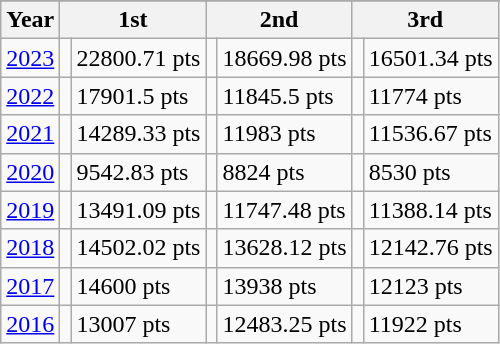<table class="wikitable">
<tr>
</tr>
<tr>
<th>Year</th>
<th colspan=2>1st</th>
<th colspan=2>2nd</th>
<th colspan=2>3rd</th>
</tr>
<tr>
<td><a href='#'>2023</a></td>
<td></td>
<td>22800.71 pts</td>
<td></td>
<td>18669.98 pts</td>
<td></td>
<td>16501.34 pts</td>
</tr>
<tr>
<td><a href='#'>2022</a></td>
<td></td>
<td>17901.5 pts</td>
<td></td>
<td>11845.5 pts</td>
<td></td>
<td>11774 pts</td>
</tr>
<tr>
<td><a href='#'>2021</a></td>
<td></td>
<td>14289.33 pts</td>
<td></td>
<td>11983 pts</td>
<td></td>
<td>11536.67 pts</td>
</tr>
<tr>
<td><a href='#'>2020</a></td>
<td></td>
<td>9542.83 pts</td>
<td></td>
<td>8824 pts</td>
<td></td>
<td>8530 pts</td>
</tr>
<tr>
<td><a href='#'>2019</a></td>
<td></td>
<td>13491.09 pts</td>
<td></td>
<td>11747.48 pts</td>
<td></td>
<td>11388.14 pts</td>
</tr>
<tr>
<td><a href='#'>2018</a></td>
<td></td>
<td>14502.02 pts</td>
<td></td>
<td>13628.12 pts</td>
<td></td>
<td>12142.76 pts</td>
</tr>
<tr>
<td><a href='#'>2017</a></td>
<td></td>
<td>14600 pts</td>
<td></td>
<td>13938 pts</td>
<td></td>
<td>12123 pts</td>
</tr>
<tr>
<td><a href='#'>2016</a></td>
<td style="text-align:left"></td>
<td>13007 pts</td>
<td style="text-align:left"></td>
<td>12483.25 pts</td>
<td style="text-align:left"></td>
<td>11922 pts</td>
</tr>
</table>
